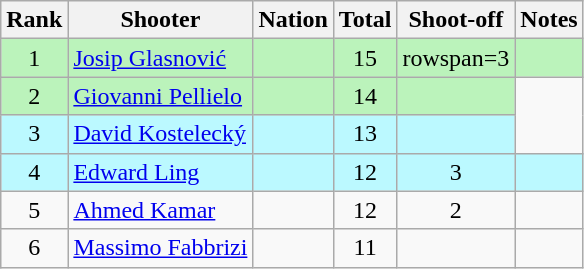<table class="wikitable sortable" style="text-align:center">
<tr>
<th>Rank</th>
<th>Shooter</th>
<th>Nation</th>
<th>Total</th>
<th>Shoot-off</th>
<th>Notes</th>
</tr>
<tr bgcolor=#bbf3bb>
<td>1</td>
<td align=left><a href='#'>Josip Glasnović</a></td>
<td align="left"></td>
<td>15</td>
<td>rowspan=3 </td>
<td></td>
</tr>
<tr bgcolor=#bbf3bb>
<td>2</td>
<td align=left><a href='#'>Giovanni Pellielo</a></td>
<td align="left"></td>
<td>14</td>
<td></td>
</tr>
<tr bgcolor=#bbf9ff>
<td>3</td>
<td align=left><a href='#'>David Kostelecký</a></td>
<td align="left"></td>
<td>13</td>
<td></td>
</tr>
<tr bgcolor=#bbf9ff>
<td>4</td>
<td align=left><a href='#'>Edward Ling</a></td>
<td align="left"></td>
<td>12</td>
<td>3</td>
<td></td>
</tr>
<tr>
<td>5</td>
<td align=left><a href='#'>Ahmed Kamar</a></td>
<td align="left"></td>
<td>12</td>
<td>2</td>
<td></td>
</tr>
<tr>
<td>6</td>
<td align=left><a href='#'>Massimo Fabbrizi</a></td>
<td align="left"></td>
<td>11</td>
<td></td>
<td></td>
</tr>
</table>
